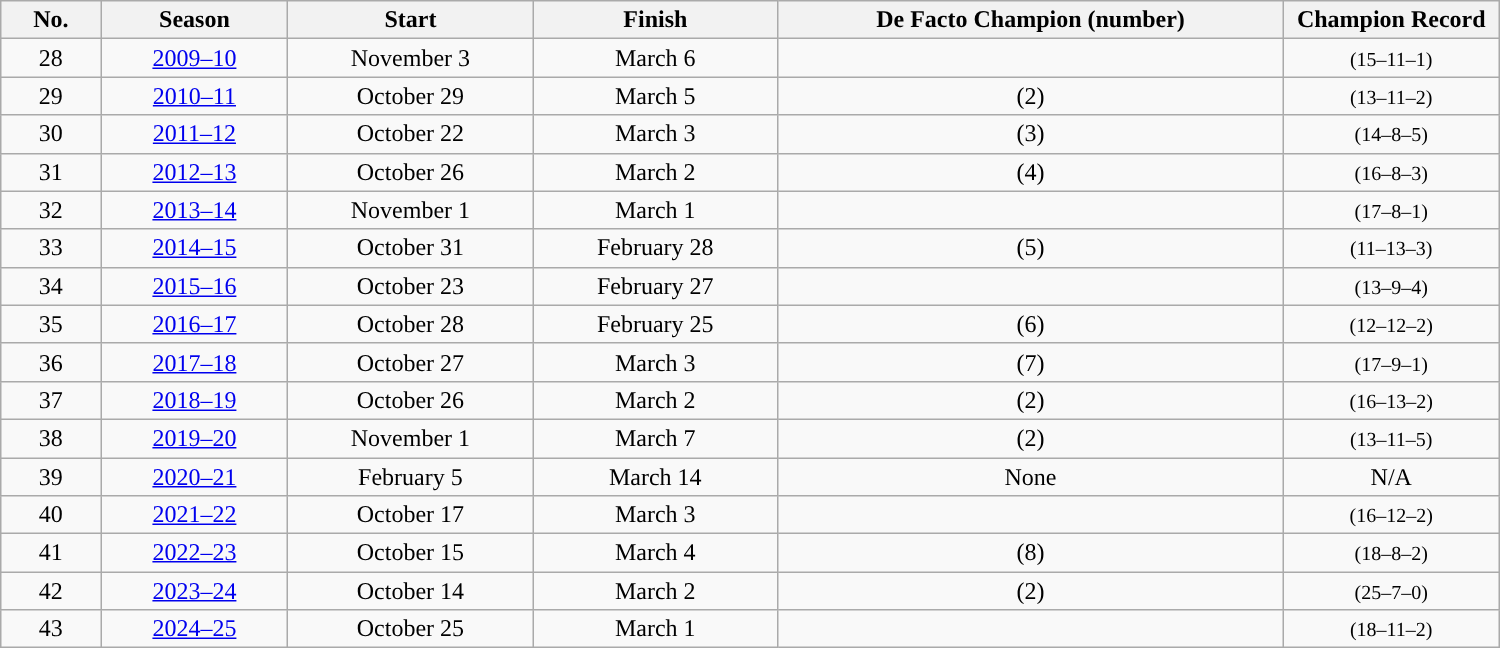<table class="wikitable" width=1000>
<tr>
<th style="width:3em">No.</th>
<th style="width:6em">Season</th>
<th style="width:8em">Start</th>
<th style="width:8em">Finish</th>
<th style="width:17em">De Facto Champion (number)</th>
<th style="width:7em">Champion Record</th>
</tr>
<tr style="text-align:center;">
<td>28</td>
<td><a href='#'>2009–10</a></td>
<td>November 3</td>
<td>March 6</td>
<td><a href='#'></a></td>
<td><small>(15–11–1)</small></td>
</tr>
<tr style="text-align:center;">
<td>29</td>
<td><a href='#'>2010–11</a></td>
<td>October 29</td>
<td>March 5</td>
<td><a href='#'></a> (2)</td>
<td><small>(13–11–2)</small></td>
</tr>
<tr style="text-align:center;">
<td>30</td>
<td><a href='#'>2011–12</a></td>
<td>October 22</td>
<td>March 3</td>
<td><a href='#'></a> (3)</td>
<td><small>(14–8–5)</small></td>
</tr>
<tr style="text-align:center;">
<td>31</td>
<td><a href='#'>2012–13</a></td>
<td>October 26</td>
<td>March 2</td>
<td><a href='#'></a> (4)</td>
<td><small>(16–8–3)</small></td>
</tr>
<tr style="text-align:center;">
<td>32</td>
<td><a href='#'>2013–14</a></td>
<td>November 1</td>
<td>March 1</td>
<td><a href='#'></a></td>
<td><small>(17–8–1)</small></td>
</tr>
<tr style="text-align:center;">
<td>33</td>
<td><a href='#'>2014–15</a></td>
<td>October 31</td>
<td>February 28</td>
<td><a href='#'></a> (5)</td>
<td><small>(11–13–3)</small></td>
</tr>
<tr style="text-align:center;">
<td>34</td>
<td><a href='#'>2015–16</a></td>
<td>October 23</td>
<td>February 27</td>
<td><a href='#'></a></td>
<td><small>(13–9–4)</small></td>
</tr>
<tr style="text-align:center;">
<td>35</td>
<td><a href='#'>2016–17</a></td>
<td>October 28</td>
<td>February 25</td>
<td><a href='#'></a> (6)</td>
<td><small>(12–12–2)</small></td>
</tr>
<tr style="text-align:center;">
<td>36</td>
<td><a href='#'>2017–18</a></td>
<td>October 27</td>
<td>March 3</td>
<td><a href='#'></a> (7)</td>
<td><small>(17–9–1)</small></td>
</tr>
<tr style="text-align:center;">
<td>37</td>
<td><a href='#'>2018–19</a></td>
<td>October 26</td>
<td>March 2</td>
<td><a href='#'></a> (2)</td>
<td><small>(16–13–2)</small></td>
</tr>
<tr style="text-align:center;">
<td>38</td>
<td><a href='#'>2019–20</a></td>
<td>November 1</td>
<td>March 7</td>
<td><a href='#'></a> (2)</td>
<td><small>(13–11–5)</small></td>
</tr>
<tr style="text-align:center;">
<td>39</td>
<td><a href='#'>2020–21</a></td>
<td>February 5</td>
<td>March 14</td>
<td>None</td>
<td>N/A</td>
</tr>
<tr style="text-align:center;">
<td>40</td>
<td><a href='#'>2021–22</a></td>
<td>October 17</td>
<td>March 3</td>
<td><a href='#'></a></td>
<td><small>(16–12–2)</small></td>
</tr>
<tr style="text-align:center;">
<td>41</td>
<td><a href='#'>2022–23</a></td>
<td>October 15</td>
<td>March 4</td>
<td><a href='#'></a> (8)</td>
<td><small>(18–8–2)</small></td>
</tr>
<tr style="text-align:center;">
<td>42</td>
<td><a href='#'>2023–24</a></td>
<td>October 14</td>
<td>March 2</td>
<td><a href='#'></a> (2)</td>
<td><small>(25–7–0)</small></td>
</tr>
<tr style="text-align:center;">
<td>43</td>
<td><a href='#'>2024–25</a></td>
<td>October 25</td>
<td>March 1</td>
<td><a href='#'></a></td>
<td><small>(18–11–2)</small></td>
</tr>
</table>
